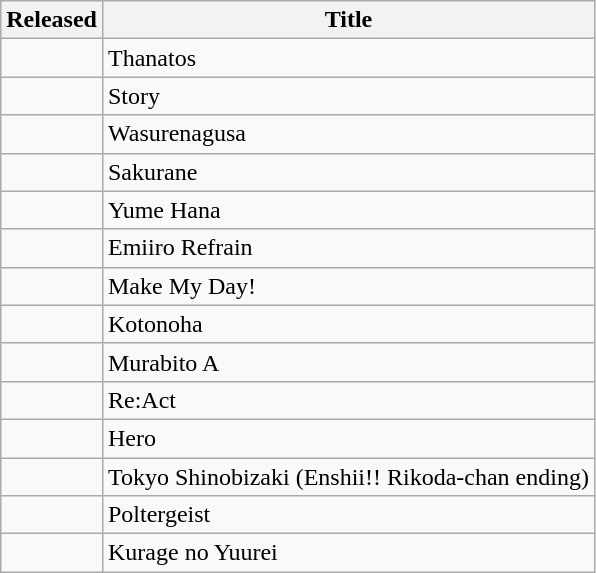<table class="wikitable sortable">
<tr>
<th>Released</th>
<th>Title</th>
</tr>
<tr>
<td></td>
<td>Thanatos</td>
</tr>
<tr>
<td></td>
<td>Story</td>
</tr>
<tr>
<td></td>
<td>Wasurenagusa</td>
</tr>
<tr>
<td></td>
<td>Sakurane</td>
</tr>
<tr>
<td></td>
<td>Yume Hana</td>
</tr>
<tr>
<td></td>
<td>Emiiro Refrain</td>
</tr>
<tr>
<td></td>
<td>Make My Day!</td>
</tr>
<tr>
<td></td>
<td>Kotonoha</td>
</tr>
<tr>
<td></td>
<td>Murabito A</td>
</tr>
<tr>
<td></td>
<td>Re:Act</td>
</tr>
<tr>
<td></td>
<td>Hero</td>
</tr>
<tr>
<td></td>
<td>Tokyo Shinobizaki (Enshii!! Rikoda-chan ending)</td>
</tr>
<tr>
<td></td>
<td>Poltergeist</td>
</tr>
<tr>
<td></td>
<td>Kurage no Yuurei</td>
</tr>
</table>
